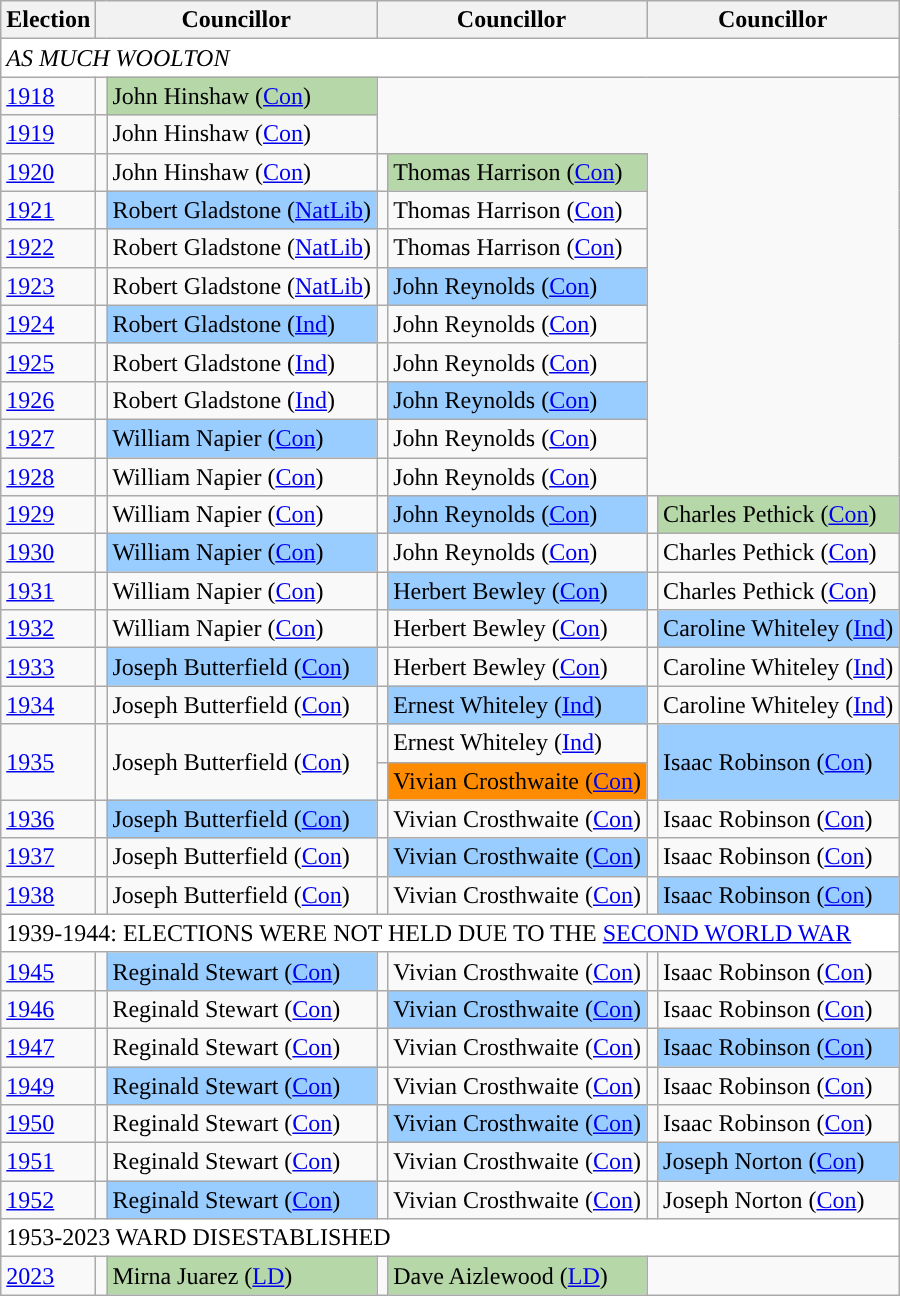<table class="wikitable">
<tr>
<th>Election</th>
<th colspan="2">Councillor</th>
<th colspan="2">Councillor</th>
<th colspan="2">Councillor</th>
</tr>
<tr>
<td colspan="8" bgcolor="#FFF"><div><em>AS MUCH WOOLTON</em></div></td>
</tr>
<tr>
<td><a href='#'>1918</a></td>
<td style="background-color: "></td>
<td bgcolor="#B6D7A8">John Hinshaw (<a href='#'>Con</a>)</td>
</tr>
<tr>
<td><a href='#'>1919</a></td>
<td style="background-color: "></td>
<td>John Hinshaw (<a href='#'>Con</a>)</td>
</tr>
<tr>
<td><a href='#'>1920</a></td>
<td style="background-color: "></td>
<td>John Hinshaw (<a href='#'>Con</a>)</td>
<td style="background-color: "></td>
<td bgcolor="#B6D7A8">Thomas Harrison (<a href='#'>Con</a>)</td>
</tr>
<tr>
<td><a href='#'>1921</a></td>
<td style="background-color: "></td>
<td bgcolor="#99CCFF">Robert Gladstone (<a href='#'>NatLib</a>)</td>
<td style="background-color: "></td>
<td>Thomas Harrison (<a href='#'>Con</a>)</td>
</tr>
<tr>
<td><a href='#'>1922</a></td>
<td style="background-color: "></td>
<td>Robert Gladstone (<a href='#'>NatLib</a>)</td>
<td style="background-color: "></td>
<td>Thomas Harrison (<a href='#'>Con</a>)</td>
</tr>
<tr>
<td><a href='#'>1923</a></td>
<td style="background-color: "></td>
<td>Robert Gladstone (<a href='#'>NatLib</a>)</td>
<td style="background-color: "></td>
<td bgcolor="#99CCFF">John Reynolds (<a href='#'>Con</a>)</td>
</tr>
<tr>
<td><a href='#'>1924</a></td>
<td style="background-color: "></td>
<td bgcolor="#99CCFF">Robert Gladstone (<a href='#'>Ind</a>)</td>
<td style="background-color: "></td>
<td>John Reynolds (<a href='#'>Con</a>)</td>
</tr>
<tr>
<td><a href='#'>1925</a></td>
<td style="background-color: "></td>
<td>Robert Gladstone (<a href='#'>Ind</a>)</td>
<td style="background-color: "></td>
<td>John Reynolds (<a href='#'>Con</a>)</td>
</tr>
<tr>
<td><a href='#'>1926</a></td>
<td style="background-color: "></td>
<td>Robert Gladstone (<a href='#'>Ind</a>)</td>
<td style="background-color: "></td>
<td bgcolor="#99CCFF">John Reynolds (<a href='#'>Con</a>)</td>
</tr>
<tr>
<td><a href='#'>1927</a></td>
<td style="background-color: "></td>
<td bgcolor="#99CCFF">William Napier (<a href='#'>Con</a>)</td>
<td style="background-color: "></td>
<td>John Reynolds (<a href='#'>Con</a>)</td>
</tr>
<tr>
<td><a href='#'>1928</a></td>
<td style="background-color: "></td>
<td>William Napier (<a href='#'>Con</a>)</td>
<td style="background-color: "></td>
<td>John Reynolds (<a href='#'>Con</a>)</td>
</tr>
<tr>
<td><a href='#'>1929</a></td>
<td style="background-color: "></td>
<td>William Napier (<a href='#'>Con</a>)</td>
<td style="background-color: "></td>
<td bgcolor="#99CCFF">John Reynolds (<a href='#'>Con</a>)</td>
<td style="background-color: "></td>
<td bgcolor="#B6D7A8">Charles Pethick (<a href='#'>Con</a>)</td>
</tr>
<tr>
<td><a href='#'>1930</a></td>
<td style="background-color: "></td>
<td bgcolor="#99CCFF">William Napier (<a href='#'>Con</a>)</td>
<td style="background-color: "></td>
<td>John Reynolds (<a href='#'>Con</a>)</td>
<td style="background-color: "></td>
<td>Charles Pethick (<a href='#'>Con</a>)</td>
</tr>
<tr>
<td><a href='#'>1931</a></td>
<td style="background-color: "></td>
<td>William Napier (<a href='#'>Con</a>)</td>
<td style="background-color: "></td>
<td bgcolor="#99CCFF">Herbert Bewley (<a href='#'>Con</a>)</td>
<td style="background-color: "></td>
<td>Charles Pethick (<a href='#'>Con</a>)</td>
</tr>
<tr>
<td><a href='#'>1932</a></td>
<td style="background-color: "></td>
<td>William Napier (<a href='#'>Con</a>)</td>
<td style="background-color: "></td>
<td>Herbert Bewley (<a href='#'>Con</a>)</td>
<td style="background-color: "></td>
<td bgcolor="#99CCFF">Caroline Whiteley (<a href='#'>Ind</a>)</td>
</tr>
<tr>
<td><a href='#'>1933</a></td>
<td style="background-color: "></td>
<td bgcolor="#99CCFF">Joseph Butterfield (<a href='#'>Con</a>)</td>
<td style="background-color: "></td>
<td>Herbert Bewley (<a href='#'>Con</a>)</td>
<td style="background-color: "></td>
<td>Caroline Whiteley (<a href='#'>Ind</a>)</td>
</tr>
<tr>
<td><a href='#'>1934</a></td>
<td style="background-color: "></td>
<td>Joseph Butterfield (<a href='#'>Con</a>)</td>
<td style="background-color: "></td>
<td bgcolor="#99CCFF">Ernest Whiteley (<a href='#'>Ind</a>)</td>
<td style="background-color: "></td>
<td>Caroline Whiteley (<a href='#'>Ind</a>)</td>
</tr>
<tr>
<td rowspan="2"><a href='#'>1935</a></td>
<td rowspan="2" style="background-color: "></td>
<td rowspan="2">Joseph Butterfield (<a href='#'>Con</a>)</td>
<td style="background-color: "></td>
<td>Ernest Whiteley (<a href='#'>Ind</a>)</td>
<td rowspan="2" style="background-color: "></td>
<td rowspan="2" bgcolor="#99CCFF">Isaac Robinson (<a href='#'>Con</a>)</td>
</tr>
<tr>
<td style="background-color: "></td>
<td bgcolor="#FF8C00">Vivian Crosthwaite (<a href='#'>Con</a>)</td>
</tr>
<tr>
<td><a href='#'>1936</a></td>
<td style="background-color: "></td>
<td bgcolor="#99CCFF">Joseph Butterfield (<a href='#'>Con</a>)</td>
<td style="background-color: "></td>
<td>Vivian Crosthwaite (<a href='#'>Con</a>)</td>
<td style="background-color: "></td>
<td>Isaac Robinson (<a href='#'>Con</a>)</td>
</tr>
<tr>
<td><a href='#'>1937</a></td>
<td style="background-color: "></td>
<td>Joseph Butterfield (<a href='#'>Con</a>)</td>
<td style="background-color: "></td>
<td bgcolor="#99CCFF">Vivian Crosthwaite (<a href='#'>Con</a>)</td>
<td style="background-color: "></td>
<td>Isaac Robinson (<a href='#'>Con</a>)</td>
</tr>
<tr>
<td><a href='#'>1938</a></td>
<td style="background-color: "></td>
<td>Joseph Butterfield (<a href='#'>Con</a>)</td>
<td style="background-color: "></td>
<td>Vivian Crosthwaite (<a href='#'>Con</a>)</td>
<td style="background-color: "></td>
<td bgcolor="#99CCFF">Isaac Robinson (<a href='#'>Con</a>)</td>
</tr>
<tr>
<td colspan="8" bgcolor="#FFF"><div>1939-1944: ELECTIONS WERE NOT HELD DUE TO THE <a href='#'>SECOND WORLD WAR</a></div></td>
</tr>
<tr>
<td><a href='#'>1945</a></td>
<td style="background-color: "></td>
<td bgcolor="#99CCFF">Reginald Stewart (<a href='#'>Con</a>)</td>
<td style="background-color: "></td>
<td>Vivian Crosthwaite (<a href='#'>Con</a>)</td>
<td style="background-color: "></td>
<td>Isaac Robinson (<a href='#'>Con</a>)</td>
</tr>
<tr>
<td><a href='#'>1946</a></td>
<td style="background-color: "></td>
<td>Reginald Stewart (<a href='#'>Con</a>)</td>
<td style="background-color: "></td>
<td bgcolor="#99CCFF">Vivian Crosthwaite (<a href='#'>Con</a>)</td>
<td style="background-color: "></td>
<td>Isaac Robinson (<a href='#'>Con</a>)</td>
</tr>
<tr>
<td><a href='#'>1947</a></td>
<td style="background-color: "></td>
<td>Reginald Stewart (<a href='#'>Con</a>)</td>
<td style="background-color: "></td>
<td>Vivian Crosthwaite (<a href='#'>Con</a>)</td>
<td style="background-color: "></td>
<td bgcolor="#99CCFF">Isaac Robinson (<a href='#'>Con</a>)</td>
</tr>
<tr>
<td><a href='#'>1949</a></td>
<td style="background-color: "></td>
<td bgcolor="#99CCFF">Reginald Stewart (<a href='#'>Con</a>)</td>
<td style="background-color: "></td>
<td>Vivian Crosthwaite (<a href='#'>Con</a>)</td>
<td style="background-color: "></td>
<td>Isaac Robinson (<a href='#'>Con</a>)</td>
</tr>
<tr>
<td><a href='#'>1950</a></td>
<td style="background-color: "></td>
<td>Reginald Stewart (<a href='#'>Con</a>)</td>
<td style="background-color: "></td>
<td bgcolor="#99CCFF">Vivian Crosthwaite (<a href='#'>Con</a>)</td>
<td style="background-color: "></td>
<td>Isaac Robinson (<a href='#'>Con</a>)</td>
</tr>
<tr>
<td><a href='#'>1951</a></td>
<td style="background-color: "></td>
<td>Reginald Stewart (<a href='#'>Con</a>)</td>
<td style="background-color: "></td>
<td>Vivian Crosthwaite (<a href='#'>Con</a>)</td>
<td style="background-color: "></td>
<td bgcolor="#99CCFF">Joseph Norton (<a href='#'>Con</a>)</td>
</tr>
<tr>
<td><a href='#'>1952</a></td>
<td style="background-color: "></td>
<td bgcolor="#99CCFF">Reginald Stewart (<a href='#'>Con</a>)</td>
<td style="background-color: "></td>
<td>Vivian Crosthwaite (<a href='#'>Con</a>)</td>
<td style="background-color: "></td>
<td>Joseph Norton (<a href='#'>Con</a>)</td>
</tr>
<tr>
<td colspan="8" bgcolor="#FFF"><div>1953-2023 WARD DISESTABLISHED</div></td>
</tr>
<tr>
<td><a href='#'>2023</a></td>
<td style="background-color: "></td>
<td bgcolor="#B6D7A8">Mirna Juarez (<a href='#'>LD</a>)</td>
<td style="background-color: "></td>
<td bgcolor="#B6D7A8">Dave Aizlewood (<a href='#'>LD</a>)</td>
</tr>
</table>
